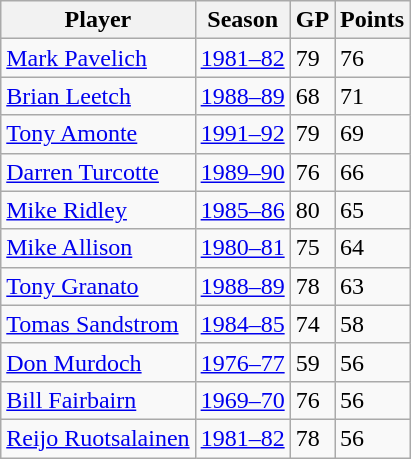<table class="wikitable">
<tr>
<th>Player</th>
<th>Season</th>
<th>GP</th>
<th>Points</th>
</tr>
<tr>
<td><a href='#'>Mark Pavelich</a></td>
<td><a href='#'>1981–82</a></td>
<td>79</td>
<td>76</td>
</tr>
<tr>
<td><a href='#'>Brian Leetch</a></td>
<td><a href='#'>1988–89</a></td>
<td>68</td>
<td>71</td>
</tr>
<tr>
<td><a href='#'>Tony Amonte</a></td>
<td><a href='#'>1991–92</a></td>
<td>79</td>
<td>69</td>
</tr>
<tr>
<td><a href='#'>Darren Turcotte</a></td>
<td><a href='#'>1989–90</a></td>
<td>76</td>
<td>66</td>
</tr>
<tr>
<td><a href='#'>Mike Ridley</a></td>
<td><a href='#'>1985–86</a></td>
<td>80</td>
<td>65</td>
</tr>
<tr>
<td><a href='#'>Mike Allison</a></td>
<td><a href='#'>1980–81</a></td>
<td>75</td>
<td>64</td>
</tr>
<tr>
<td><a href='#'>Tony Granato</a></td>
<td><a href='#'>1988–89</a></td>
<td>78</td>
<td>63</td>
</tr>
<tr>
<td><a href='#'>Tomas Sandstrom</a></td>
<td><a href='#'>1984–85</a></td>
<td>74</td>
<td>58</td>
</tr>
<tr>
<td><a href='#'>Don Murdoch</a></td>
<td><a href='#'>1976–77</a></td>
<td>59</td>
<td>56</td>
</tr>
<tr>
<td><a href='#'>Bill Fairbairn</a></td>
<td><a href='#'>1969–70</a></td>
<td>76</td>
<td>56</td>
</tr>
<tr>
<td><a href='#'>Reijo Ruotsalainen</a></td>
<td><a href='#'>1981–82</a></td>
<td>78</td>
<td>56</td>
</tr>
</table>
